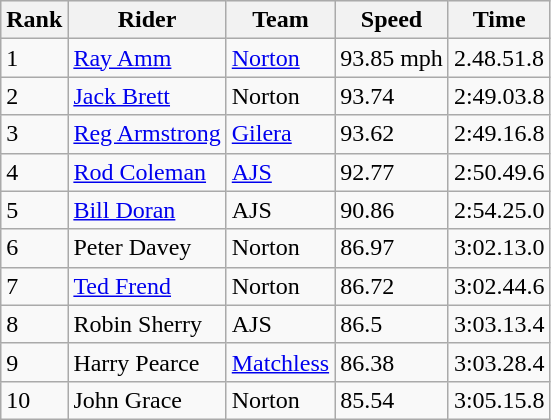<table class="wikitable">
<tr style="background:#efefef;">
<th>Rank</th>
<th>Rider</th>
<th>Team</th>
<th>Speed</th>
<th>Time</th>
</tr>
<tr>
<td>1</td>
<td> <a href='#'>Ray Amm</a></td>
<td><a href='#'>Norton</a></td>
<td>93.85 mph</td>
<td>2.48.51.8</td>
</tr>
<tr>
<td>2</td>
<td> <a href='#'>Jack Brett</a></td>
<td>Norton</td>
<td>93.74</td>
<td>2:49.03.8</td>
</tr>
<tr>
<td>3</td>
<td> <a href='#'>Reg Armstrong</a></td>
<td><a href='#'>Gilera</a></td>
<td>93.62</td>
<td>2:49.16.8</td>
</tr>
<tr>
<td>4</td>
<td> <a href='#'>Rod Coleman</a></td>
<td><a href='#'>AJS</a></td>
<td>92.77</td>
<td>2:50.49.6</td>
</tr>
<tr>
<td>5</td>
<td> <a href='#'>Bill Doran</a></td>
<td>AJS</td>
<td>90.86</td>
<td>2:54.25.0</td>
</tr>
<tr>
<td>6</td>
<td> Peter Davey</td>
<td>Norton</td>
<td>86.97</td>
<td>3:02.13.0</td>
</tr>
<tr>
<td>7</td>
<td> <a href='#'>Ted Frend</a></td>
<td>Norton</td>
<td>86.72</td>
<td>3:02.44.6</td>
</tr>
<tr>
<td>8</td>
<td> Robin Sherry</td>
<td>AJS</td>
<td>86.5</td>
<td>3:03.13.4</td>
</tr>
<tr>
<td>9</td>
<td> Harry Pearce</td>
<td><a href='#'>Matchless</a></td>
<td>86.38</td>
<td>3:03.28.4</td>
</tr>
<tr>
<td>10</td>
<td> John Grace</td>
<td>Norton</td>
<td>85.54</td>
<td>3:05.15.8</td>
</tr>
</table>
